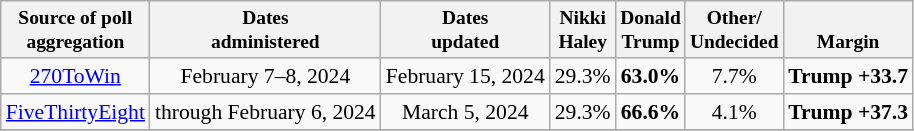<table class="wikitable sortable mw-datatable" style="font-size:90%;text-align:center;">
<tr valign="bottom" style="font-size:90%;">
<th>Source of poll<br>aggregation</th>
<th>Dates<br>administered</th>
<th>Dates<br>updated</th>
<th>Nikki<br>Haley</th>
<th>Donald<br>Trump</th>
<th>Other/<br>Undecided</th>
<th>Margin</th>
</tr>
<tr>
<td><a href='#'>270ToWin</a></td>
<td>February 7–8, 2024</td>
<td>February 15, 2024</td>
<td>29.3%</td>
<td><strong>63.0%</strong></td>
<td>7.7%</td>
<td><strong>Trump +33.7</strong></td>
</tr>
<tr>
<td><a href='#'>FiveThirtyEight</a></td>
<td>through February 6, 2024</td>
<td>March 5, 2024</td>
<td>29.3%</td>
<td><strong>66.6%</strong></td>
<td>4.1%</td>
<td><strong>Trump +37.3</strong></td>
</tr>
<tr>
</tr>
</table>
